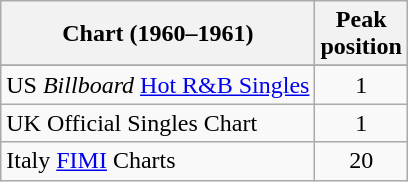<table class="wikitable sortable">
<tr>
<th>Chart (1960–1961)</th>
<th>Peak<br>position</th>
</tr>
<tr>
</tr>
<tr>
<td>US <em>Billboard</em> <a href='#'>Hot R&B Singles</a></td>
<td style="text-align:center;">1</td>
</tr>
<tr>
<td>UK Official Singles Chart</td>
<td style="text-align:center;">1</td>
</tr>
<tr>
<td>Italy <a href='#'>FIMI</a> Charts</td>
<td style="text-align:center;">20</td>
</tr>
</table>
